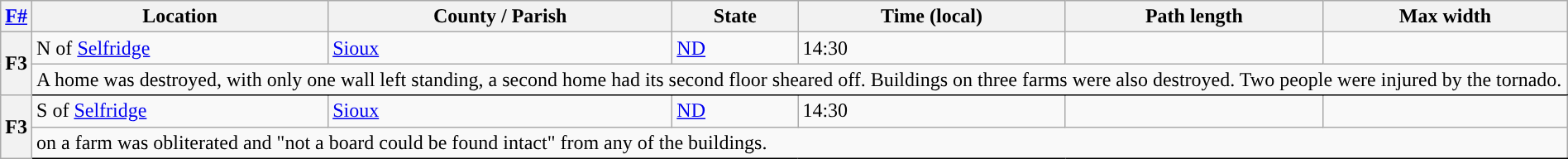<table class="wikitable sortable" style="width:100%;">
<tr>
<th scope="col" align="center"><a href='#'>F#</a><br></th>
<th scope="col" align="center" class="unsortable">Location</th>
<th scope="col" align="center" class="unsortable">County / Parish</th>
<th scope="col" align="center">State</th>
<th scope="col" align="center">Time (local)</th>
<th scope="col" align="center">Path length</th>
<th scope="col" align="center">Max width</th>
</tr>
<tr>
<th scope="row" rowspan="2" style="background-color:#">F3</th>
<td>N of <a href='#'>Selfridge</a></td>
<td><a href='#'>Sioux</a></td>
<td><a href='#'>ND</a></td>
<td>14:30</td>
<td></td>
<td></td>
</tr>
<tr class="expand-child">
<td colspan="6" style="border-bottom: 1px solid black;">A home was destroyed, with only one wall left standing, a second home had its second floor sheared off. Buildings on three farms were also destroyed. Two people were injured by the tornado.</td>
</tr>
<tr>
<th scope="row" rowspan="2" style="background-color:#">F3</th>
<td>S of <a href='#'>Selfridge</a></td>
<td><a href='#'>Sioux</a></td>
<td><a href='#'>ND</a></td>
<td>14:30</td>
<td></td>
<td></td>
</tr>
<tr class="expand-child">
<td colspan="6" style="border-bottom: 1px solid black;"> on a farm was obliterated and "not a board could be found intact" from any of the buildings.</td>
</tr>
</table>
